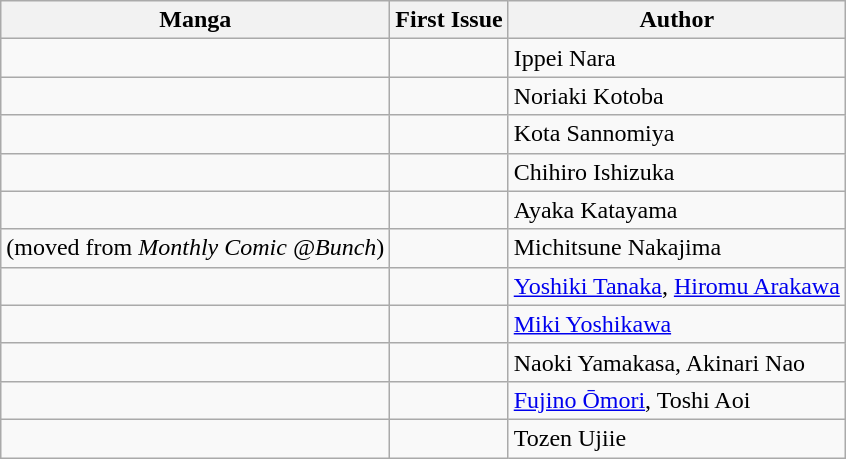<table class="wikitable sortable">
<tr>
<th scope="col">Manga</th>
<th scope="col">First Issue</th>
<th scope="col">Author</th>
</tr>
<tr>
<td></td>
<td></td>
<td>Ippei Nara</td>
</tr>
<tr>
<td></td>
<td></td>
<td>Noriaki Kotoba</td>
</tr>
<tr>
<td></td>
<td></td>
<td>Kota Sannomiya</td>
</tr>
<tr>
<td></td>
<td></td>
<td>Chihiro Ishizuka</td>
</tr>
<tr>
<td></td>
<td></td>
<td>Ayaka Katayama</td>
</tr>
<tr>
<td> (moved from <em>Monthly Comic @Bunch</em>)</td>
<td></td>
<td>Michitsune Nakajima</td>
</tr>
<tr>
<td></td>
<td></td>
<td><a href='#'>Yoshiki Tanaka</a>, <a href='#'>Hiromu Arakawa</a></td>
</tr>
<tr>
<td></td>
<td></td>
<td><a href='#'>Miki Yoshikawa</a></td>
</tr>
<tr>
<td></td>
<td></td>
<td>Naoki Yamakasa, Akinari Nao</td>
</tr>
<tr>
<td></td>
<td></td>
<td><a href='#'>Fujino Ōmori</a>, Toshi Aoi</td>
</tr>
<tr>
<td><em></em></td>
<td></td>
<td>Tozen Ujiie</td>
</tr>
</table>
